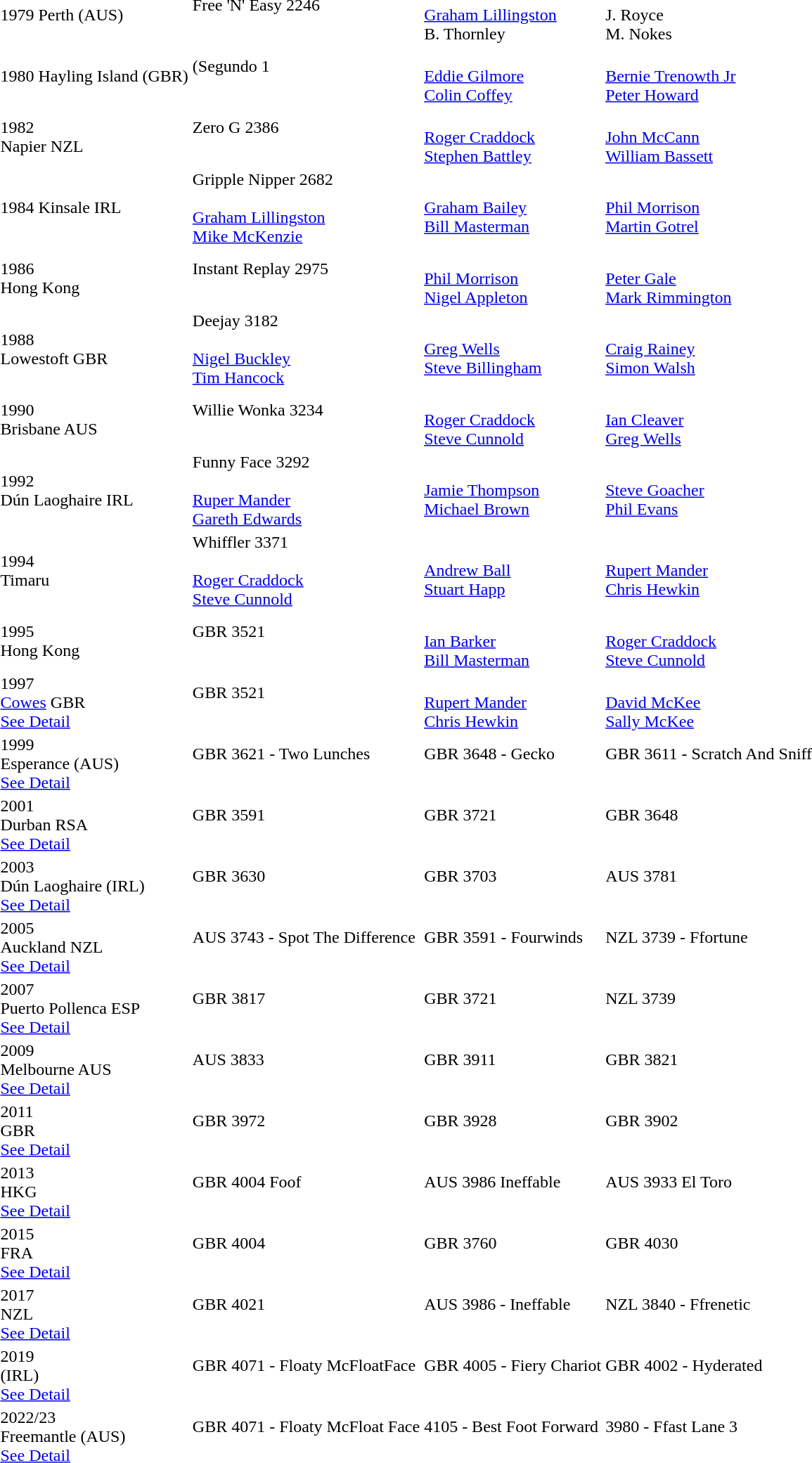<table>
<tr>
<td>1979 Perth (AUS)</td>
<td>Free 'N' Easy 2246 <br><br></td>
<td><br><a href='#'>Graham Lillingston</a><br>B. Thornley</td>
<td><br>J. Royce<br>M. Nokes</td>
<td></td>
</tr>
<tr>
<td>1980 Hayling Island (GBR)</td>
<td>(Segundo 1<br><br></td>
<td><br><a href='#'>Eddie Gilmore</a><br><a href='#'>Colin Coffey</a></td>
<td><br><a href='#'>Bernie Trenowth Jr</a><br><a href='#'>Peter Howard</a></td>
<td></td>
</tr>
<tr>
<td>1982<br>Napier NZL</td>
<td>Zero G 2386<br><br></td>
<td><br><a href='#'>Roger Craddock</a><br><a href='#'>Stephen Battley</a></td>
<td><br><a href='#'>John McCann</a><br><a href='#'>William Bassett</a></td>
<td></td>
</tr>
<tr>
<td>1984 Kinsale IRL</td>
<td>Gripple Nipper 2682<br><br><a href='#'>Graham Lillingston</a><br><a href='#'>Mike McKenzie</a></td>
<td><br><a href='#'>Graham Bailey</a><br><a href='#'>Bill Masterman</a></td>
<td><br><a href='#'>Phil Morrison</a><br><a href='#'>Martin Gotrel</a></td>
<td></td>
</tr>
<tr>
<td>1986<br>Hong Kong</td>
<td>Instant Replay 2975 <br><br></td>
<td><br><a href='#'>Phil Morrison</a><br><a href='#'>Nigel Appleton</a></td>
<td><br><a href='#'>Peter Gale</a><br><a href='#'>Mark Rimmington</a></td>
<td></td>
</tr>
<tr>
<td>1988<br>Lowestoft GBR</td>
<td>Deejay 3182 <br><br><a href='#'>Nigel Buckley</a><br><a href='#'>Tim Hancock</a></td>
<td><br><a href='#'>Greg Wells</a><br><a href='#'>Steve Billingham</a></td>
<td><br><a href='#'>Craig Rainey</a><br><a href='#'>Simon Walsh</a></td>
<td></td>
</tr>
<tr>
<td>1990<br>Brisbane AUS</td>
<td>Willie Wonka 3234 <br> <br></td>
<td><br><a href='#'>Roger Craddock</a><br><a href='#'>Steve Cunnold</a></td>
<td><br><a href='#'>Ian Cleaver</a><br><a href='#'>Greg Wells</a></td>
<td></td>
</tr>
<tr>
<td>1992<br>Dún Laoghaire IRL</td>
<td>Funny Face 3292 <br> <br><a href='#'>Ruper Mander</a><br><a href='#'>Gareth Edwards</a></td>
<td><br><a href='#'>Jamie Thompson</a><br><a href='#'>Michael Brown</a></td>
<td><br><a href='#'>Steve Goacher</a><br><a href='#'>Phil Evans</a></td>
<td></td>
</tr>
<tr>
<td>1994<br>Timaru</td>
<td>Whiffler 3371<br><br><a href='#'>Roger Craddock</a><br><a href='#'>Steve Cunnold</a></td>
<td><br><a href='#'>Andrew Ball</a><br><a href='#'>Stuart Happ</a></td>
<td><br><a href='#'>Rupert Mander</a><br><a href='#'>Chris Hewkin</a></td>
<td></td>
</tr>
<tr>
<td>1995<br>Hong Kong</td>
<td>GBR 3521<br><br></td>
<td><br><a href='#'>Ian Barker</a><br><a href='#'>Bill Masterman</a></td>
<td><br><a href='#'>Roger Craddock</a><br><a href='#'>Steve Cunnold</a></td>
<td></td>
</tr>
<tr>
<td>1997<br><a href='#'>Cowes</a> GBR<br><a href='#'>See Detail</a></td>
<td>GBR 3521<br><br></td>
<td><br><a href='#'>Rupert Mander</a><br><a href='#'>Chris Hewkin</a></td>
<td><br><a href='#'>David McKee</a><br><a href='#'>Sally McKee</a></td>
<td></td>
</tr>
<tr>
<td>1999<br>Esperance (AUS)<br><a href='#'>See Detail</a></td>
<td>GBR 3621 - Two Lunches<br><br></td>
<td>GBR 3648 - Gecko<br><br></td>
<td>GBR 3611 - Scratch And Sniff<br><br></td>
<td></td>
</tr>
<tr>
<td>2001<br>Durban RSA<br><a href='#'>See Detail</a></td>
<td>GBR 3591<br><br></td>
<td>GBR 3721<br><br></td>
<td>GBR 3648<br><br></td>
<td></td>
</tr>
<tr>
<td>2003<br>Dún Laoghaire (IRL)<br><a href='#'>See Detail</a></td>
<td>GBR 3630 <br> <br></td>
<td>GBR 3703<br><br></td>
<td>AUS 3781<br><br></td>
<td></td>
</tr>
<tr>
<td>2005<br>Auckland NZL<br><a href='#'>See Detail</a></td>
<td>AUS 3743 - Spot The Difference<br><br></td>
<td>GBR 3591 - Fourwinds<br><br></td>
<td>NZL 3739 - Ffortune<br><br></td>
<td></td>
</tr>
<tr>
<td>2007<br>Puerto Pollenca ESP<br><a href='#'>See Detail</a></td>
<td>GBR 3817 <br> <br></td>
<td>GBR 3721 <br> <br></td>
<td>NZL 3739 <br> <br></td>
<td></td>
</tr>
<tr>
<td>2009<br>Melbourne AUS<br><a href='#'>See Detail</a></td>
<td>AUS 3833 <br> <br></td>
<td>GBR 3911 <br> <br></td>
<td>GBR 3821 <br> <br></td>
<td></td>
</tr>
<tr>
<td>2011<br>GBR<br><a href='#'>See Detail</a></td>
<td>GBR 3972 <br> <br></td>
<td>GBR 3928 <br> <br></td>
<td>GBR 3902 <br> <br></td>
<td></td>
</tr>
<tr>
<td>2013<br>HKG<br><a href='#'>See Detail</a></td>
<td>GBR 4004 Foof <br> <br></td>
<td>AUS 3986 Ineffable <br> <br></td>
<td>AUS 3933 El Toro <br> <br></td>
<td></td>
</tr>
<tr>
<td>2015<br>FRA<br><a href='#'>See Detail</a></td>
<td>GBR 4004 <br> <br></td>
<td>GBR 3760 <br> <br></td>
<td>GBR 4030 <br> <br></td>
<td></td>
</tr>
<tr>
<td>2017<br>NZL<br><a href='#'>See Detail</a></td>
<td>GBR 4021<br><br></td>
<td>AUS 3986 - Ineffable<br><br></td>
<td>NZL 3840 - Ffrenetic<br><br></td>
<td></td>
</tr>
<tr>
<td>2019<br>(IRL)<br><a href='#'>See Detail</a></td>
<td>GBR 4071 - Floaty McFloatFace<br> <br></td>
<td>GBR 4005 - Fiery Chariot <br> <br></td>
<td>GBR 4002 - Hyderated <br> <br></td>
<td></td>
</tr>
<tr>
<td>2022/23<br>Freemantle (AUS)<br><a href='#'>See Detail</a></td>
<td>GBR 4071 - Floaty McFloat Face<br> <br></td>
<td>4105 - Best Foot Forward<br><br></td>
<td>3980 - Ffast Lane 3<br><br></td>
<td></td>
</tr>
</table>
